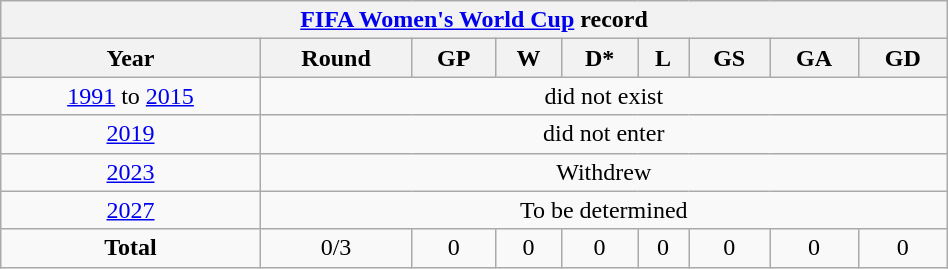<table class="wikitable" style="text-align: center; width:50%;">
<tr>
<th colspan="9"><a href='#'>FIFA Women's World Cup</a> record</th>
</tr>
<tr>
<th>Year</th>
<th>Round</th>
<th>GP</th>
<th>W</th>
<th>D*</th>
<th>L</th>
<th>GS</th>
<th>GA</th>
<th>GD</th>
</tr>
<tr>
<td> <a href='#'>1991</a> to  <a href='#'>2015</a></td>
<td colspan=8>did not exist</td>
</tr>
<tr>
<td> <a href='#'>2019</a></td>
<td colspan=8>did not enter</td>
</tr>
<tr>
<td> <a href='#'>2023</a></td>
<td colspan=8>Withdrew</td>
</tr>
<tr>
<td> <a href='#'>2027</a></td>
<td colspan=8>To be determined</td>
</tr>
<tr>
<td><strong>Total</strong></td>
<td>0/3</td>
<td>0</td>
<td>0</td>
<td>0</td>
<td>0</td>
<td>0</td>
<td>0</td>
<td>0</td>
</tr>
</table>
